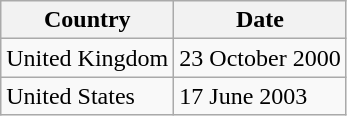<table class="wikitable">
<tr>
<th>Country</th>
<th>Date</th>
</tr>
<tr>
<td>United Kingdom</td>
<td>23 October 2000</td>
</tr>
<tr>
<td>United States</td>
<td>17 June 2003</td>
</tr>
</table>
